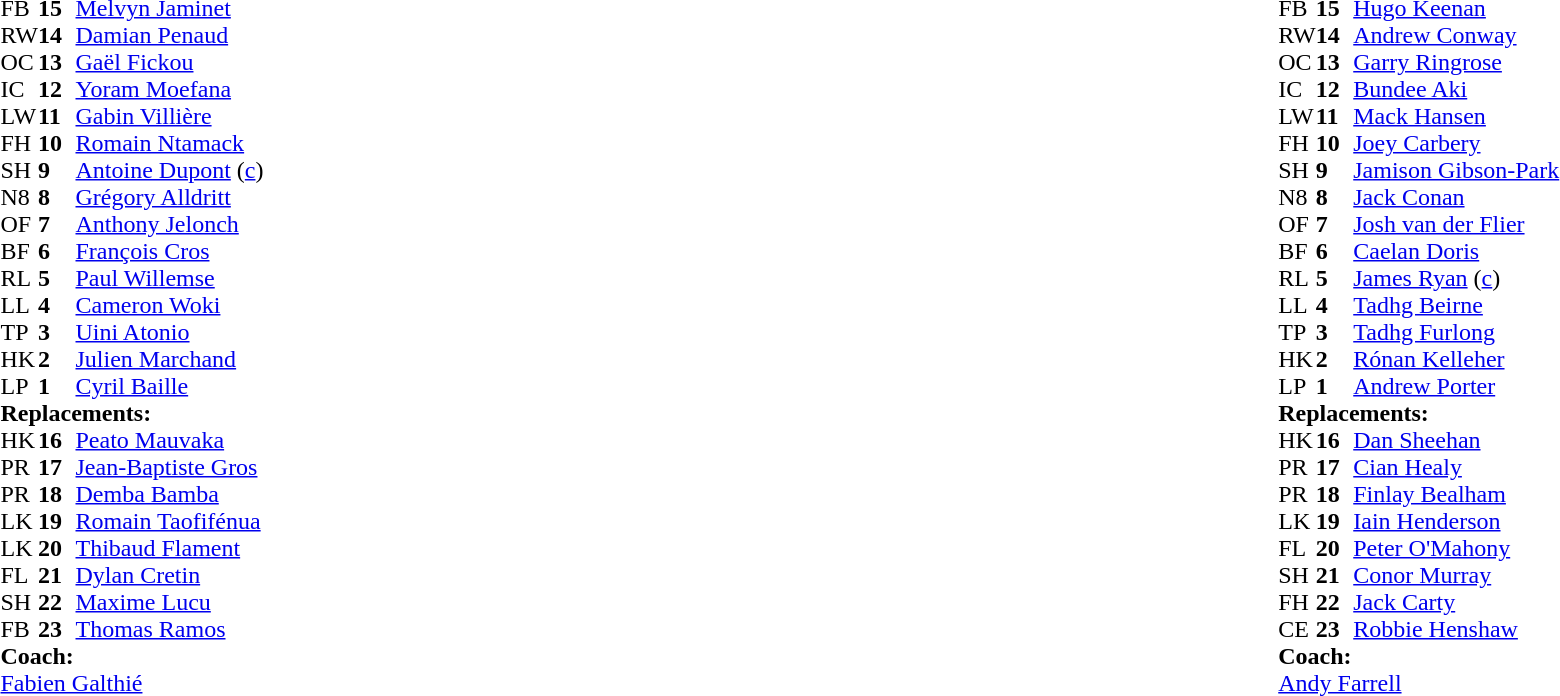<table style="width:100%">
<tr>
<td style="vertical-align:top; width:50%"><br><table cellspacing="0" cellpadding="0">
<tr>
<th width="25"></th>
<th width="25"></th>
</tr>
<tr>
<td>FB</td>
<td><strong>15</strong></td>
<td><a href='#'>Melvyn Jaminet</a></td>
</tr>
<tr>
<td>RW</td>
<td><strong>14</strong></td>
<td><a href='#'>Damian Penaud</a></td>
</tr>
<tr>
<td>OC</td>
<td><strong>13</strong></td>
<td><a href='#'>Gaël Fickou</a></td>
</tr>
<tr>
<td>IC</td>
<td><strong>12</strong></td>
<td><a href='#'>Yoram Moefana</a></td>
</tr>
<tr>
<td>LW</td>
<td><strong>11</strong></td>
<td><a href='#'>Gabin Villière</a></td>
</tr>
<tr>
<td>FH</td>
<td><strong>10</strong></td>
<td><a href='#'>Romain Ntamack</a></td>
</tr>
<tr>
<td>SH</td>
<td><strong>9</strong></td>
<td><a href='#'>Antoine Dupont</a> (<a href='#'>c</a>)</td>
<td></td>
<td></td>
</tr>
<tr>
<td>N8</td>
<td><strong>8</strong></td>
<td><a href='#'>Grégory Alldritt</a></td>
</tr>
<tr>
<td>OF</td>
<td><strong>7</strong></td>
<td><a href='#'>Anthony Jelonch</a></td>
</tr>
<tr>
<td>BF</td>
<td><strong>6</strong></td>
<td><a href='#'>François Cros</a></td>
<td></td>
<td></td>
</tr>
<tr>
<td>RL</td>
<td><strong>5</strong></td>
<td><a href='#'>Paul Willemse</a></td>
<td></td>
<td></td>
</tr>
<tr>
<td>LL</td>
<td><strong>4</strong></td>
<td><a href='#'>Cameron Woki</a></td>
<td></td>
<td></td>
</tr>
<tr>
<td>TP</td>
<td><strong>3</strong></td>
<td><a href='#'>Uini Atonio</a></td>
<td></td>
<td></td>
</tr>
<tr>
<td>HK</td>
<td><strong>2</strong></td>
<td><a href='#'>Julien Marchand</a></td>
<td></td>
<td></td>
</tr>
<tr>
<td>LP</td>
<td><strong>1</strong></td>
<td><a href='#'>Cyril Baille</a></td>
<td></td>
<td></td>
</tr>
<tr>
<td colspan="3"><strong>Replacements:</strong></td>
</tr>
<tr>
<td>HK</td>
<td><strong>16</strong></td>
<td><a href='#'>Peato Mauvaka</a></td>
<td></td>
<td></td>
</tr>
<tr>
<td>PR</td>
<td><strong>17</strong></td>
<td><a href='#'>Jean-Baptiste Gros</a></td>
<td></td>
<td></td>
</tr>
<tr>
<td>PR</td>
<td><strong>18</strong></td>
<td><a href='#'>Demba Bamba</a></td>
<td></td>
<td></td>
</tr>
<tr>
<td>LK</td>
<td><strong>19</strong></td>
<td><a href='#'>Romain Taofifénua</a></td>
<td></td>
<td></td>
</tr>
<tr>
<td>LK</td>
<td><strong>20</strong></td>
<td><a href='#'>Thibaud Flament</a></td>
<td></td>
<td></td>
</tr>
<tr>
<td>FL</td>
<td><strong>21</strong></td>
<td><a href='#'>Dylan Cretin</a></td>
<td></td>
<td></td>
</tr>
<tr>
<td>SH</td>
<td><strong>22</strong></td>
<td><a href='#'>Maxime Lucu</a></td>
<td></td>
<td></td>
</tr>
<tr>
<td>FB</td>
<td><strong>23</strong></td>
<td><a href='#'>Thomas Ramos</a></td>
</tr>
<tr>
<td colspan="3"><strong>Coach:</strong></td>
</tr>
<tr>
<td colspan="3"><a href='#'>Fabien Galthié</a></td>
</tr>
</table>
</td>
<td style="vertical-align:top"></td>
<td style="vertical-align:top; width:50%"><br><table cellspacing="0" cellpadding="0" style="margin:auto">
<tr>
<th width="25"></th>
<th width="25"></th>
</tr>
<tr>
<td>FB</td>
<td><strong>15</strong></td>
<td><a href='#'>Hugo Keenan</a></td>
</tr>
<tr>
<td>RW</td>
<td><strong>14</strong></td>
<td><a href='#'>Andrew Conway</a></td>
</tr>
<tr>
<td>OC</td>
<td><strong>13</strong></td>
<td><a href='#'>Garry Ringrose</a></td>
</tr>
<tr>
<td>IC</td>
<td><strong>12</strong></td>
<td><a href='#'>Bundee Aki</a></td>
<td></td>
<td></td>
</tr>
<tr>
<td>LW</td>
<td><strong>11</strong></td>
<td><a href='#'>Mack Hansen</a></td>
</tr>
<tr>
<td>FH</td>
<td><strong>10</strong></td>
<td><a href='#'>Joey Carbery</a></td>
<td></td>
<td></td>
</tr>
<tr>
<td>SH</td>
<td><strong>9</strong></td>
<td><a href='#'>Jamison Gibson-Park</a></td>
<td></td>
<td></td>
</tr>
<tr>
<td>N8</td>
<td><strong>8</strong></td>
<td><a href='#'>Jack Conan</a></td>
<td></td>
<td></td>
</tr>
<tr>
<td>OF</td>
<td><strong>7</strong></td>
<td><a href='#'>Josh van der Flier</a></td>
</tr>
<tr>
<td>BF</td>
<td><strong>6</strong></td>
<td><a href='#'>Caelan Doris</a></td>
</tr>
<tr>
<td>RL</td>
<td><strong>5</strong></td>
<td><a href='#'>James Ryan</a> (<a href='#'>c</a>)</td>
</tr>
<tr>
<td>LL</td>
<td><strong>4</strong></td>
<td><a href='#'>Tadhg Beirne</a></td>
</tr>
<tr>
<td>TP</td>
<td><strong>3</strong></td>
<td><a href='#'>Tadhg Furlong</a></td>
<td></td>
<td></td>
</tr>
<tr>
<td>HK</td>
<td><strong>2</strong></td>
<td><a href='#'>Rónan Kelleher</a></td>
<td></td>
<td></td>
</tr>
<tr>
<td>LP</td>
<td><strong>1</strong></td>
<td><a href='#'>Andrew Porter</a></td>
<td></td>
<td></td>
</tr>
<tr>
<td colspan="3"><strong>Replacements:</strong></td>
</tr>
<tr>
<td>HK</td>
<td><strong>16</strong></td>
<td><a href='#'>Dan Sheehan</a></td>
<td></td>
<td></td>
</tr>
<tr>
<td>PR</td>
<td><strong>17</strong></td>
<td><a href='#'>Cian Healy</a></td>
<td></td>
<td></td>
</tr>
<tr>
<td>PR</td>
<td><strong>18</strong></td>
<td><a href='#'>Finlay Bealham</a></td>
<td></td>
<td></td>
</tr>
<tr>
<td>LK</td>
<td><strong>19</strong></td>
<td><a href='#'>Iain Henderson</a></td>
<td></td>
<td></td>
<td></td>
</tr>
<tr>
<td>FL</td>
<td><strong>20</strong></td>
<td><a href='#'>Peter O'Mahony</a></td>
<td></td>
<td></td>
<td></td>
</tr>
<tr>
<td>SH</td>
<td><strong>21</strong></td>
<td><a href='#'>Conor Murray</a></td>
<td></td>
<td></td>
</tr>
<tr>
<td>FH</td>
<td><strong>22</strong></td>
<td><a href='#'>Jack Carty</a></td>
<td></td>
<td></td>
</tr>
<tr>
<td>CE</td>
<td><strong>23</strong></td>
<td><a href='#'>Robbie Henshaw</a></td>
<td></td>
<td></td>
</tr>
<tr>
<td colspan="3"><strong>Coach:</strong></td>
</tr>
<tr>
<td colspan="3"><a href='#'>Andy Farrell</a></td>
</tr>
</table>
</td>
</tr>
</table>
